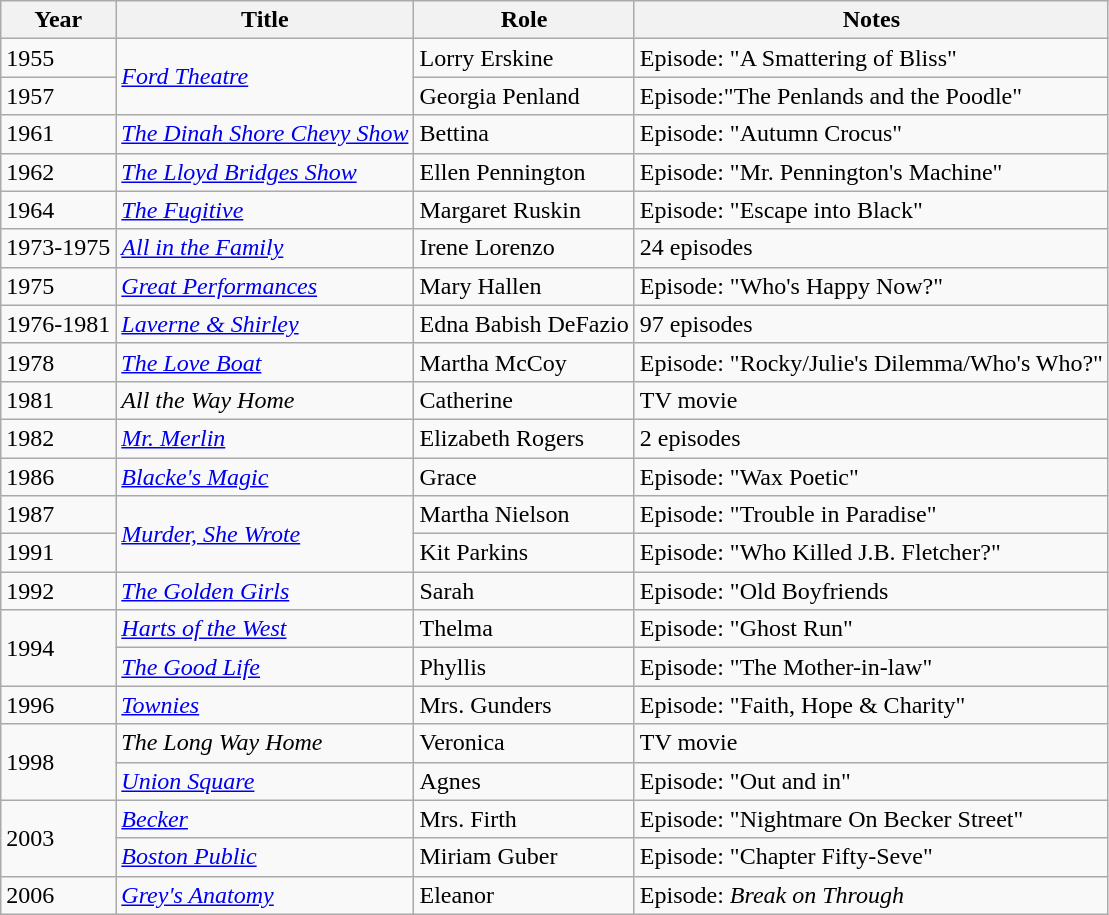<table class="wikitable sortable sticky-header">
<tr>
<th>Year</th>
<th>Title</th>
<th>Role</th>
<th>Notes</th>
</tr>
<tr>
<td>1955</td>
<td rowspan=2><em><a href='#'>Ford Theatre</a></em></td>
<td>Lorry Erskine</td>
<td>Episode: "A Smattering of Bliss"</td>
</tr>
<tr>
<td>1957</td>
<td>Georgia Penland</td>
<td>Episode:"The Penlands and the Poodle"</td>
</tr>
<tr>
<td>1961</td>
<td><em><a href='#'>The Dinah Shore Chevy Show</a></em></td>
<td>Bettina</td>
<td>Episode: "Autumn Crocus"</td>
</tr>
<tr>
<td>1962</td>
<td><em><a href='#'>The Lloyd Bridges Show</a></em></td>
<td>Ellen Pennington</td>
<td>Episode: "Mr. Pennington's Machine"</td>
</tr>
<tr>
<td>1964</td>
<td><em><a href='#'>The Fugitive</a></em></td>
<td>Margaret Ruskin</td>
<td>Episode: "Escape into Black"</td>
</tr>
<tr>
<td>1973-1975</td>
<td><em><a href='#'>All in the Family</a></em></td>
<td>Irene Lorenzo</td>
<td>24 episodes</td>
</tr>
<tr>
<td>1975</td>
<td><em><a href='#'>Great Performances</a></em></td>
<td>Mary Hallen</td>
<td>Episode: "Who's Happy Now?"</td>
</tr>
<tr>
<td>1976-1981</td>
<td><em><a href='#'>Laverne & Shirley</a></em></td>
<td>Edna Babish DeFazio</td>
<td>97 episodes</td>
</tr>
<tr>
<td>1978</td>
<td><em><a href='#'>The Love Boat</a></em></td>
<td>Martha McCoy</td>
<td>Episode: "Rocky/Julie's Dilemma/Who's Who?"</td>
</tr>
<tr>
<td>1981</td>
<td><em>All the Way Home</em></td>
<td>Catherine</td>
<td>TV movie</td>
</tr>
<tr>
<td>1982</td>
<td><em><a href='#'>Mr. Merlin</a></em></td>
<td>Elizabeth Rogers</td>
<td>2 episodes</td>
</tr>
<tr>
<td>1986</td>
<td><em><a href='#'>Blacke's Magic</a></em></td>
<td>Grace</td>
<td>Episode: "Wax Poetic"</td>
</tr>
<tr>
<td>1987</td>
<td rowspan=2><em><a href='#'>Murder, She Wrote</a></em></td>
<td>Martha Nielson</td>
<td>Episode: "Trouble in Paradise"</td>
</tr>
<tr>
<td>1991</td>
<td>Kit Parkins</td>
<td>Episode: "Who Killed J.B. Fletcher?"</td>
</tr>
<tr>
<td>1992</td>
<td><em><a href='#'>The Golden Girls</a></em></td>
<td>Sarah</td>
<td>Episode: "Old Boyfriends</td>
</tr>
<tr>
<td rowspan=2>1994</td>
<td><em><a href='#'>Harts of the West</a></em></td>
<td>Thelma</td>
<td>Episode: "Ghost Run"</td>
</tr>
<tr>
<td><em><a href='#'>The Good Life</a></em></td>
<td>Phyllis</td>
<td>Episode: "The Mother-in-law"</td>
</tr>
<tr>
<td>1996</td>
<td><em><a href='#'>Townies</a></em></td>
<td>Mrs. Gunders</td>
<td>Episode: "Faith, Hope & Charity"</td>
</tr>
<tr>
<td rowspan=2>1998</td>
<td><em>The Long Way Home</em></td>
<td>Veronica</td>
<td>TV movie</td>
</tr>
<tr>
<td><em><a href='#'>Union Square</a></em></td>
<td>Agnes</td>
<td>Episode: "Out and in"</td>
</tr>
<tr>
<td rowspan=2>2003</td>
<td><em><a href='#'>Becker</a></em></td>
<td>Mrs. Firth</td>
<td>Episode: "Nightmare On Becker Street"</td>
</tr>
<tr>
<td><em><a href='#'>Boston Public</a></em></td>
<td>Miriam Guber</td>
<td>Episode: "Chapter Fifty-Seve"</td>
</tr>
<tr>
<td>2006</td>
<td><em><a href='#'>Grey's Anatomy</a></em></td>
<td>Eleanor</td>
<td>Episode: <em>Break on Through</em></td>
</tr>
</table>
